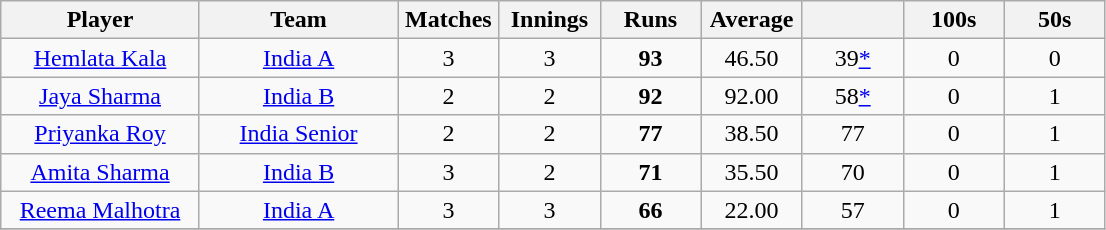<table class="wikitable" style="text-align:center;">
<tr>
<th width=125>Player</th>
<th width=125>Team</th>
<th width=60>Matches</th>
<th width=60>Innings</th>
<th width=60>Runs</th>
<th width=60>Average</th>
<th width=60></th>
<th width=60>100s</th>
<th width=60>50s</th>
</tr>
<tr>
<td><a href='#'>Hemlata Kala</a></td>
<td><a href='#'>India A</a></td>
<td>3</td>
<td>3</td>
<td><strong>93</strong></td>
<td>46.50</td>
<td>39<a href='#'>*</a></td>
<td>0</td>
<td>0</td>
</tr>
<tr>
<td><a href='#'>Jaya Sharma</a></td>
<td><a href='#'>India B</a></td>
<td>2</td>
<td>2</td>
<td><strong>92</strong></td>
<td>92.00</td>
<td>58<a href='#'>*</a></td>
<td>0</td>
<td>1</td>
</tr>
<tr>
<td><a href='#'>Priyanka Roy</a></td>
<td><a href='#'>India Senior</a></td>
<td>2</td>
<td>2</td>
<td><strong>77</strong></td>
<td>38.50</td>
<td>77</td>
<td>0</td>
<td>1</td>
</tr>
<tr>
<td><a href='#'>Amita Sharma</a></td>
<td><a href='#'>India B</a></td>
<td>3</td>
<td>2</td>
<td><strong>71</strong></td>
<td>35.50</td>
<td>70</td>
<td>0</td>
<td>1</td>
</tr>
<tr>
<td><a href='#'>Reema Malhotra</a></td>
<td><a href='#'>India A</a></td>
<td>3</td>
<td>3</td>
<td><strong>66</strong></td>
<td>22.00</td>
<td>57</td>
<td>0</td>
<td>1</td>
</tr>
<tr>
</tr>
</table>
